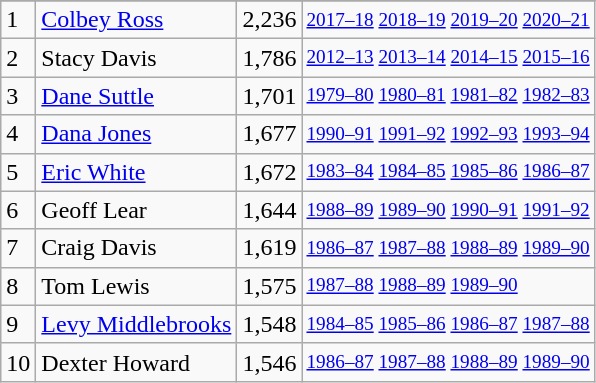<table class="wikitable">
<tr>
</tr>
<tr>
<td>1</td>
<td><a href='#'>Colbey Ross</a></td>
<td>2,236</td>
<td style="font-size:80%;"><a href='#'>2017–18</a> <a href='#'>2018–19</a> <a href='#'>2019–20</a> <a href='#'>2020–21</a></td>
</tr>
<tr>
<td>2</td>
<td>Stacy Davis</td>
<td>1,786</td>
<td style="font-size:80%;"><a href='#'>2012–13</a> <a href='#'>2013–14</a> <a href='#'>2014–15</a> <a href='#'>2015–16</a></td>
</tr>
<tr>
<td>3</td>
<td><a href='#'>Dane Suttle</a></td>
<td>1,701</td>
<td style="font-size:80%;"><a href='#'>1979–80</a> <a href='#'>1980–81</a> <a href='#'>1981–82</a> <a href='#'>1982–83</a></td>
</tr>
<tr>
<td>4</td>
<td><a href='#'>Dana Jones</a></td>
<td>1,677</td>
<td style="font-size:80%;"><a href='#'>1990–91</a> <a href='#'>1991–92</a> <a href='#'>1992–93</a> <a href='#'>1993–94</a></td>
</tr>
<tr>
<td>5</td>
<td><a href='#'>Eric White</a></td>
<td>1,672</td>
<td style="font-size:80%;"><a href='#'>1983–84</a> <a href='#'>1984–85</a> <a href='#'>1985–86</a> <a href='#'>1986–87</a></td>
</tr>
<tr>
<td>6</td>
<td>Geoff Lear</td>
<td>1,644</td>
<td style="font-size:80%;"><a href='#'>1988–89</a> <a href='#'>1989–90</a> <a href='#'>1990–91</a> <a href='#'>1991–92</a></td>
</tr>
<tr>
<td>7</td>
<td>Craig Davis</td>
<td>1,619</td>
<td style="font-size:80%;"><a href='#'>1986–87</a> <a href='#'>1987–88</a> <a href='#'>1988–89</a> <a href='#'>1989–90</a></td>
</tr>
<tr>
<td>8</td>
<td>Tom Lewis</td>
<td>1,575</td>
<td style="font-size:80%;"><a href='#'>1987–88</a> <a href='#'>1988–89</a> <a href='#'>1989–90</a></td>
</tr>
<tr>
<td>9</td>
<td><a href='#'>Levy Middlebrooks</a></td>
<td>1,548</td>
<td style="font-size:80%;"><a href='#'>1984–85</a> <a href='#'>1985–86</a> <a href='#'>1986–87</a> <a href='#'>1987–88</a></td>
</tr>
<tr>
<td>10</td>
<td>Dexter Howard</td>
<td>1,546</td>
<td style="font-size:80%;"><a href='#'>1986–87</a> <a href='#'>1987–88</a> <a href='#'>1988–89</a> <a href='#'>1989–90</a></td>
</tr>
</table>
